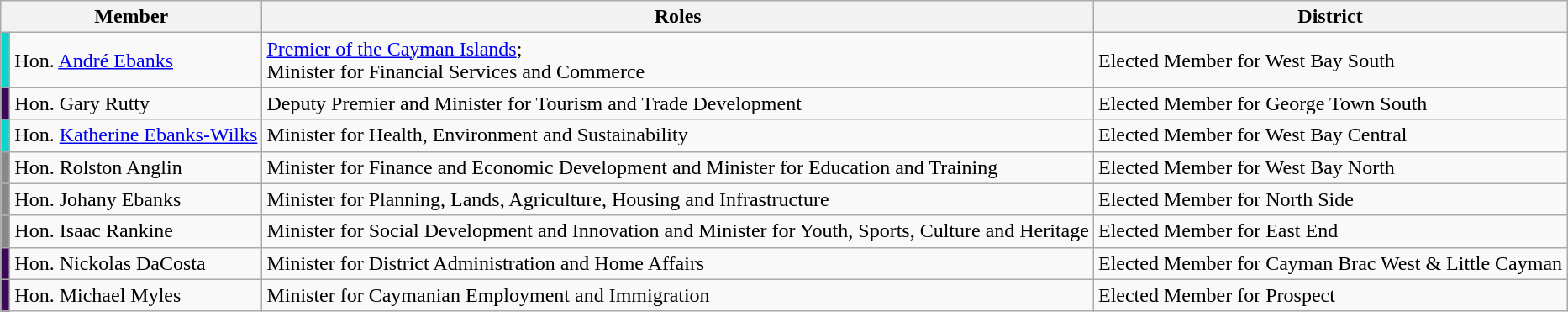<table class="wikitable">
<tr>
<th colspan=2>Member</th>
<th>Roles</th>
<th>District</th>
</tr>
<tr>
<td bgcolor=#0AD6D0></td>
<td>Hon. <a href='#'>André Ebanks</a></td>
<td><a href='#'>Premier of the Cayman Islands</a>;<br>Minister for Financial Services and Commerce</td>
<td>Elected Member for West Bay South</td>
</tr>
<tr>
<td bgcolor=#3C0959></td>
<td>Hon. Gary Rutty</td>
<td>Deputy Premier and Minister for Tourism and Trade Development</td>
<td>Elected Member for George Town South</td>
</tr>
<tr>
<td bgcolor=#0AD6D0></td>
<td>Hon. <a href='#'>Katherine Ebanks-Wilks</a></td>
<td>Minister for Health, Environment and Sustainability</td>
<td>Elected Member for West Bay Central</td>
</tr>
<tr>
<td bgcolor=#888888></td>
<td>Hon. Rolston Anglin</td>
<td>Minister for Finance and Economic Development and Minister for Education and Training</td>
<td>Elected Member for West Bay North</td>
</tr>
<tr>
<td bgcolor=#888888></td>
<td>Hon. Johany Ebanks</td>
<td>Minister for Planning, Lands, Agriculture, Housing and Infrastructure</td>
<td>Elected Member for North Side</td>
</tr>
<tr>
<td bgcolor=#888888></td>
<td>Hon. Isaac Rankine</td>
<td>Minister for Social Development and Innovation and Minister for Youth, Sports, Culture and Heritage</td>
<td>Elected Member for East End</td>
</tr>
<tr>
<td bgcolor=#3C0959></td>
<td>Hon. Nickolas DaCosta</td>
<td>Minister for District Administration and Home Affairs</td>
<td>Elected Member for Cayman Brac West & Little Cayman</td>
</tr>
<tr>
<td bgcolor=#3C0959></td>
<td>Hon. Michael Myles</td>
<td>Minister for Caymanian Employment and Immigration</td>
<td>Elected Member for Prospect</td>
</tr>
</table>
